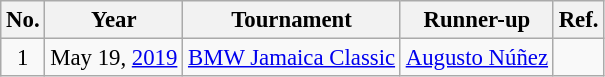<table class="wikitable" style="font-size:95%;">
<tr>
<th>No.</th>
<th>Year</th>
<th>Tournament</th>
<th>Runner-up</th>
<th>Ref.</th>
</tr>
<tr>
<td align=center>1</td>
<td align=right>May 19, <a href='#'>2019</a></td>
<td><a href='#'>BMW Jamaica Classic</a></td>
<td> <a href='#'>Augusto Núñez</a></td>
<td></td>
</tr>
</table>
